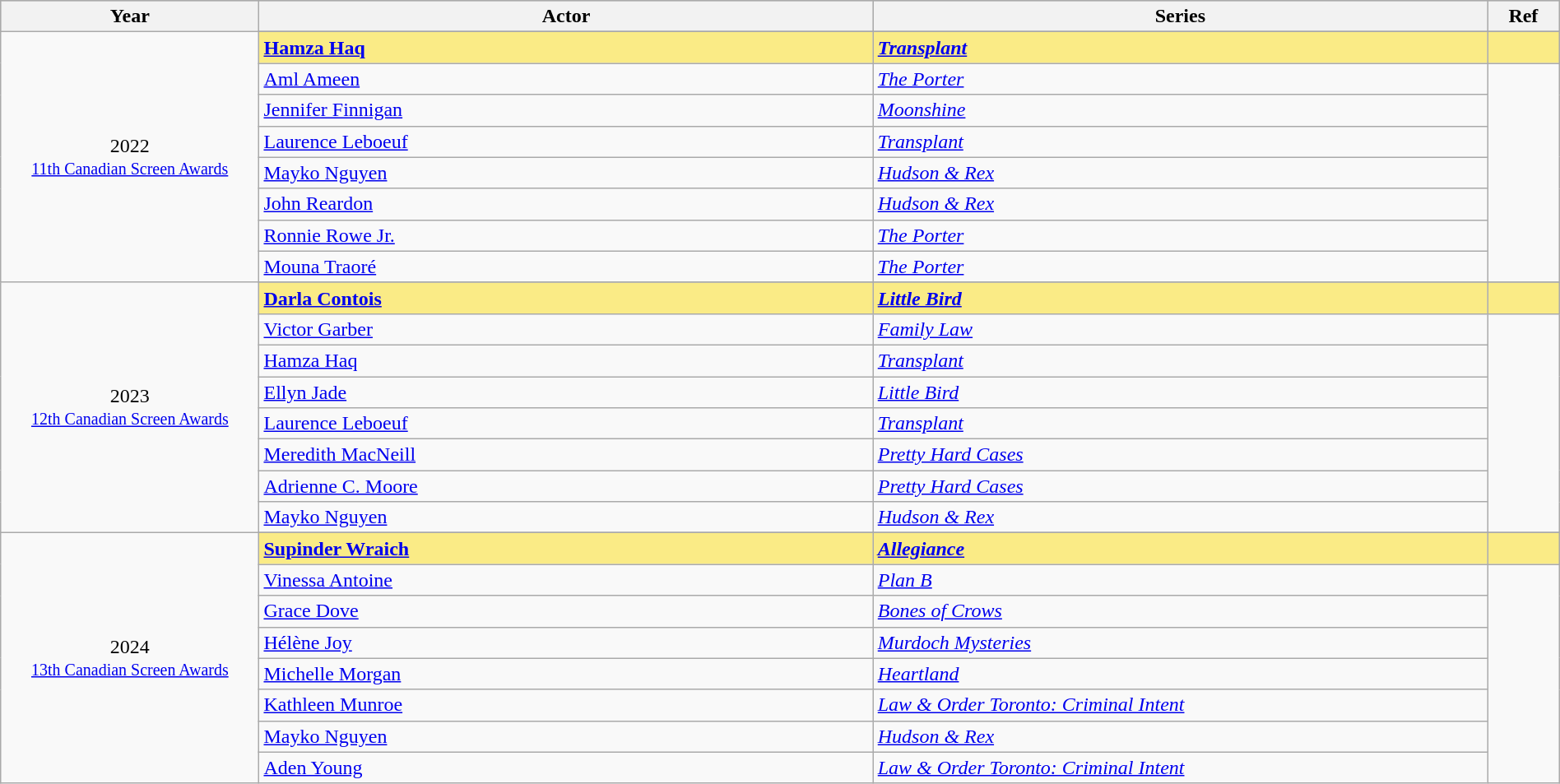<table class="wikitable" style="width:100%;">
<tr style="background:#bebebe;">
<th style="width:8%;">Year</th>
<th style="width:19%;">Actor</th>
<th style="width:19%;">Series</th>
<th style="width:2%;">Ref</th>
</tr>
<tr>
<td rowspan="9" align="center">2022 <br> <small><a href='#'>11th Canadian Screen Awards</a></small></td>
</tr>
<tr style="background:#FAEB86;">
<td><strong><a href='#'>Hamza Haq</a></strong></td>
<td><strong><em><a href='#'>Transplant</a></em></strong></td>
<td></td>
</tr>
<tr>
<td><a href='#'>Aml Ameen</a></td>
<td><em><a href='#'>The Porter</a></em></td>
<td rowspan=7></td>
</tr>
<tr>
<td><a href='#'>Jennifer Finnigan</a></td>
<td><em><a href='#'>Moonshine</a></em></td>
</tr>
<tr>
<td><a href='#'>Laurence Leboeuf</a></td>
<td><em><a href='#'>Transplant</a></em></td>
</tr>
<tr>
<td><a href='#'>Mayko Nguyen</a></td>
<td><em><a href='#'>Hudson & Rex</a></em></td>
</tr>
<tr>
<td><a href='#'>John Reardon</a></td>
<td><em><a href='#'>Hudson & Rex</a></em></td>
</tr>
<tr>
<td><a href='#'>Ronnie Rowe Jr.</a></td>
<td><em><a href='#'>The Porter</a></em></td>
</tr>
<tr>
<td><a href='#'>Mouna Traoré</a></td>
<td><em><a href='#'>The Porter</a></em></td>
</tr>
<tr>
<td rowspan="9" align="center">2023 <br> <small><a href='#'>12th Canadian Screen Awards</a></small></td>
</tr>
<tr style="background:#FAEB86;">
<td><strong><a href='#'>Darla Contois</a></strong></td>
<td><strong><em><a href='#'>Little Bird</a></em></strong></td>
<td></td>
</tr>
<tr>
<td><a href='#'>Victor Garber</a></td>
<td><em><a href='#'>Family Law</a></em></td>
<td rowspan=7></td>
</tr>
<tr>
<td><a href='#'>Hamza Haq</a></td>
<td><em><a href='#'>Transplant</a></em></td>
</tr>
<tr>
<td><a href='#'>Ellyn Jade</a></td>
<td><em><a href='#'>Little Bird</a></em></td>
</tr>
<tr>
<td><a href='#'>Laurence Leboeuf</a></td>
<td><em><a href='#'>Transplant</a></em></td>
</tr>
<tr>
<td><a href='#'>Meredith MacNeill</a></td>
<td><em><a href='#'>Pretty Hard Cases</a></em></td>
</tr>
<tr>
<td><a href='#'>Adrienne C. Moore</a></td>
<td><em><a href='#'>Pretty Hard Cases</a></em></td>
</tr>
<tr>
<td><a href='#'>Mayko Nguyen</a></td>
<td><em><a href='#'>Hudson & Rex</a></em></td>
</tr>
<tr>
<td rowspan="9" align="center">2024 <br> <small><a href='#'>13th Canadian Screen Awards</a></small></td>
</tr>
<tr style="background:#FAEB86;">
<td><strong><a href='#'>Supinder Wraich</a></strong></td>
<td><strong><em><a href='#'>Allegiance</a></em></strong></td>
<td></td>
</tr>
<tr>
<td><a href='#'>Vinessa Antoine</a></td>
<td><em><a href='#'>Plan B</a></em></td>
<td rowspan=7></td>
</tr>
<tr>
<td><a href='#'>Grace Dove</a></td>
<td><em><a href='#'>Bones of Crows</a></em></td>
</tr>
<tr>
<td><a href='#'>Hélène Joy</a></td>
<td><em><a href='#'>Murdoch Mysteries</a></em></td>
</tr>
<tr>
<td><a href='#'>Michelle Morgan</a></td>
<td><em><a href='#'>Heartland</a></em></td>
</tr>
<tr>
<td><a href='#'>Kathleen Munroe</a></td>
<td><em><a href='#'>Law & Order Toronto: Criminal Intent</a></em></td>
</tr>
<tr>
<td><a href='#'>Mayko Nguyen</a></td>
<td><em><a href='#'>Hudson & Rex</a></em></td>
</tr>
<tr>
<td><a href='#'>Aden Young</a></td>
<td><em><a href='#'>Law & Order Toronto: Criminal Intent</a></em></td>
</tr>
</table>
